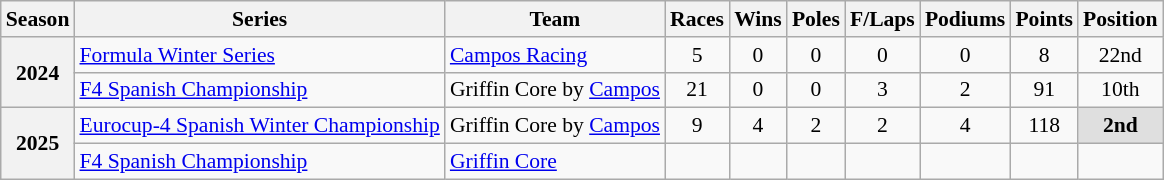<table class="wikitable" style="font-size: 90%; text-align:center">
<tr>
<th>Season</th>
<th>Series</th>
<th>Team</th>
<th>Races</th>
<th>Wins</th>
<th>Poles</th>
<th>F/Laps</th>
<th>Podiums</th>
<th>Points</th>
<th>Position</th>
</tr>
<tr>
<th rowspan="2">2024</th>
<td align=left><a href='#'>Formula Winter Series</a></td>
<td align=left><a href='#'>Campos Racing</a></td>
<td>5</td>
<td>0</td>
<td>0</td>
<td>0</td>
<td>0</td>
<td>8</td>
<td>22nd</td>
</tr>
<tr>
<td align=left><a href='#'>F4 Spanish Championship</a></td>
<td align=left>Griffin Core by <a href='#'>Campos</a></td>
<td>21</td>
<td>0</td>
<td>0</td>
<td>3</td>
<td>2</td>
<td>91</td>
<td>10th</td>
</tr>
<tr>
<th rowspan="2">2025</th>
<td align=left><a href='#'>Eurocup-4 Spanish Winter Championship</a></td>
<td align=left>Griffin Core by <a href='#'>Campos</a></td>
<td>9</td>
<td>4</td>
<td>2</td>
<td>2</td>
<td>4</td>
<td>118</td>
<td style="background:#DFDFDF"><strong>2nd</strong></td>
</tr>
<tr>
<td align=left><a href='#'>F4 Spanish Championship</a></td>
<td align=left><a href='#'>Griffin Core</a></td>
<td></td>
<td></td>
<td></td>
<td></td>
<td></td>
<td></td>
<td></td>
</tr>
</table>
